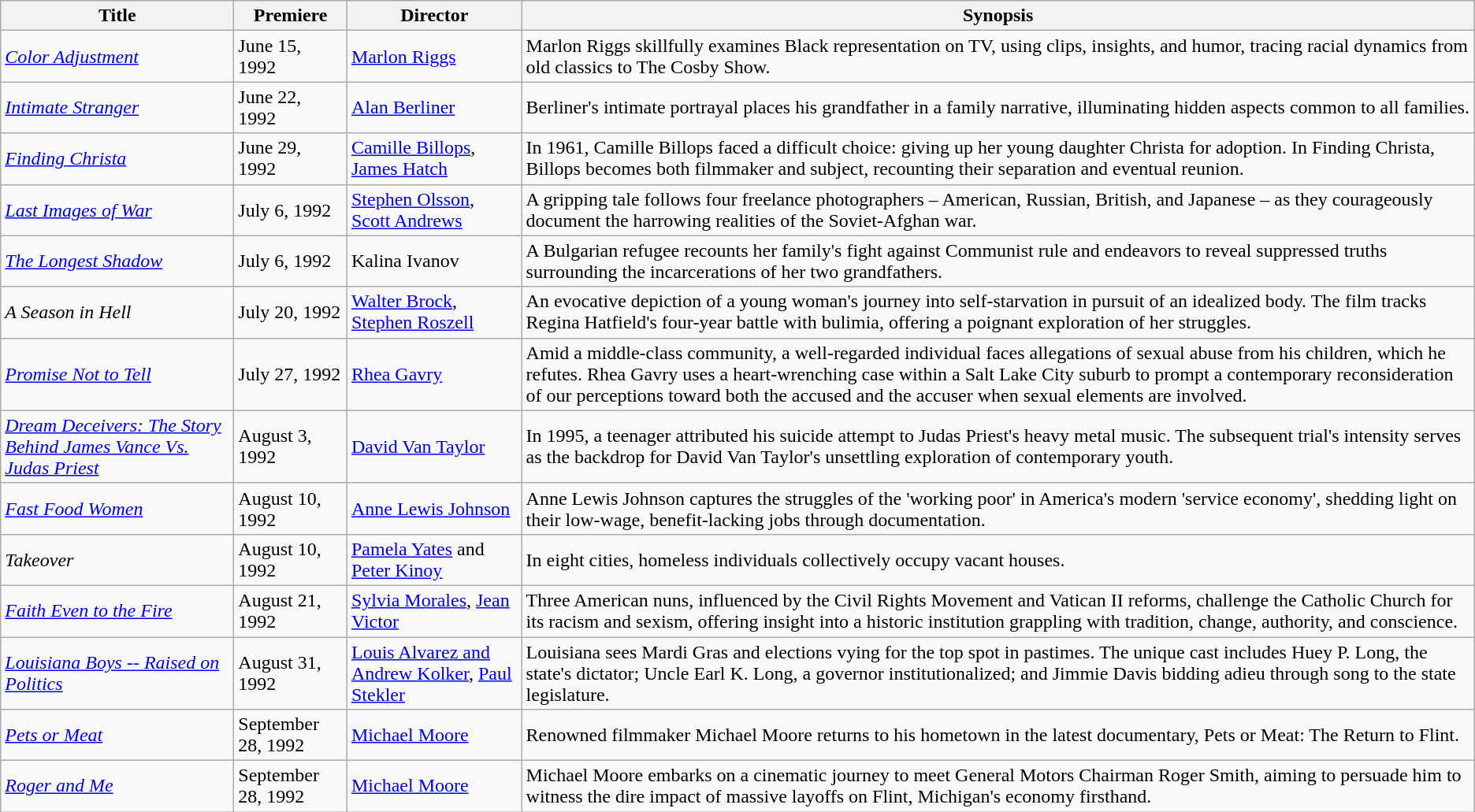<table class="wikitable sortable">
<tr>
<th>Title</th>
<th>Premiere</th>
<th>Director</th>
<th>Synopsis</th>
</tr>
<tr>
<td><em><a href='#'>Color Adjustment</a></em></td>
<td>June 15, 1992</td>
<td><a href='#'>Marlon Riggs</a></td>
<td>Marlon Riggs skillfully examines Black representation on TV, using clips, insights, and humor, tracing racial dynamics from old classics to The Cosby Show.</td>
</tr>
<tr>
<td><em><a href='#'>Intimate Stranger</a></em></td>
<td>June 22, 1992</td>
<td><a href='#'>Alan Berliner</a></td>
<td>Berliner's intimate portrayal places his grandfather in a family narrative, illuminating hidden aspects common to all families.</td>
</tr>
<tr>
<td><em><a href='#'>Finding Christa</a></em></td>
<td>June 29, 1992</td>
<td><a href='#'>Camille Billops</a>, <a href='#'>James Hatch</a></td>
<td>In 1961, Camille Billops faced a difficult choice: giving up her young daughter Christa for adoption. In Finding Christa, Billops becomes both filmmaker and subject, recounting their separation and eventual reunion.</td>
</tr>
<tr>
<td><em><a href='#'>Last Images of War</a></em></td>
<td>July 6, 1992</td>
<td><a href='#'>Stephen Olsson</a>, <a href='#'>Scott Andrews</a></td>
<td>A gripping tale follows four freelance photographers – American, Russian, British, and Japanese – as they courageously document the harrowing realities of the Soviet-Afghan war.</td>
</tr>
<tr>
<td><em><a href='#'>The Longest Shadow</a></em></td>
<td>July 6, 1992</td>
<td>Kalina Ivanov</td>
<td>A Bulgarian refugee recounts her family's fight against Communist rule and endeavors to reveal suppressed truths surrounding the incarcerations of her two grandfathers.</td>
</tr>
<tr>
<td><em>A Season in Hell</em></td>
<td>July 20, 1992</td>
<td><a href='#'>Walter Brock</a>, <a href='#'>Stephen Roszell</a></td>
<td>An evocative depiction of a young woman's journey into self-starvation in pursuit of an idealized body. The film tracks Regina Hatfield's four-year battle with bulimia, offering a poignant exploration of her struggles.</td>
</tr>
<tr>
<td><em><a href='#'>Promise Not to Tell</a></em></td>
<td>July 27, 1992</td>
<td><a href='#'>Rhea Gavry</a></td>
<td>Amid a middle-class community, a well-regarded individual faces allegations of sexual abuse from his children, which he refutes. Rhea Gavry uses a heart-wrenching case within a Salt Lake City suburb to prompt a contemporary reconsideration of our perceptions toward both the accused and the accuser when sexual elements are involved.</td>
</tr>
<tr>
<td><em><a href='#'>Dream Deceivers: The Story Behind James Vance Vs. Judas Priest</a></em></td>
<td>August 3, 1992</td>
<td><a href='#'>David Van Taylor</a></td>
<td>In 1995, a teenager attributed his suicide attempt to Judas Priest's heavy metal music. The subsequent trial's intensity serves as the backdrop for David Van Taylor's unsettling exploration of contemporary youth.</td>
</tr>
<tr>
<td><em><a href='#'>Fast Food Women</a></em></td>
<td>August 10, 1992</td>
<td><a href='#'>Anne Lewis Johnson</a></td>
<td>Anne Lewis Johnson captures the struggles of the 'working poor' in America's modern 'service economy', shedding light on their low-wage, benefit-lacking jobs through documentation.</td>
</tr>
<tr>
<td><em>Takeover</em></td>
<td>August 10, 1992</td>
<td><a href='#'>Pamela Yates</a> and <a href='#'>Peter Kinoy</a></td>
<td>In eight cities, homeless individuals collectively occupy vacant houses.</td>
</tr>
<tr>
<td><em><a href='#'>Faith Even to the Fire</a></em></td>
<td>August 21, 1992</td>
<td><a href='#'>Sylvia Morales</a>, <a href='#'>Jean Victor</a></td>
<td>Three American nuns, influenced by the Civil Rights Movement and Vatican II reforms, challenge the Catholic Church for its racism and sexism, offering insight into a historic institution grappling with tradition, change, authority, and conscience.</td>
</tr>
<tr>
<td><em><a href='#'>Louisiana Boys -- Raised on Politics</a></em></td>
<td>August 31, 1992</td>
<td><a href='#'>Louis Alvarez and Andrew Kolker</a>, <a href='#'>Paul Stekler</a></td>
<td>Louisiana sees Mardi Gras and elections vying for the top spot in pastimes. The unique cast includes Huey P. Long, the state's dictator; Uncle Earl K. Long, a governor institutionalized; and Jimmie Davis bidding adieu through song to the state legislature.</td>
</tr>
<tr>
<td><em><a href='#'>Pets or Meat</a></em></td>
<td>September 28, 1992</td>
<td><a href='#'>Michael Moore</a></td>
<td>Renowned filmmaker Michael Moore returns to his hometown in the latest documentary, Pets or Meat: The Return to Flint.</td>
</tr>
<tr>
<td><em><a href='#'>Roger and Me</a></em></td>
<td>September 28, 1992</td>
<td><a href='#'>Michael Moore</a></td>
<td>Michael Moore embarks on a cinematic journey to meet General Motors Chairman Roger Smith, aiming to persuade him to witness the dire impact of massive layoffs on Flint, Michigan's economy firsthand.</td>
</tr>
</table>
